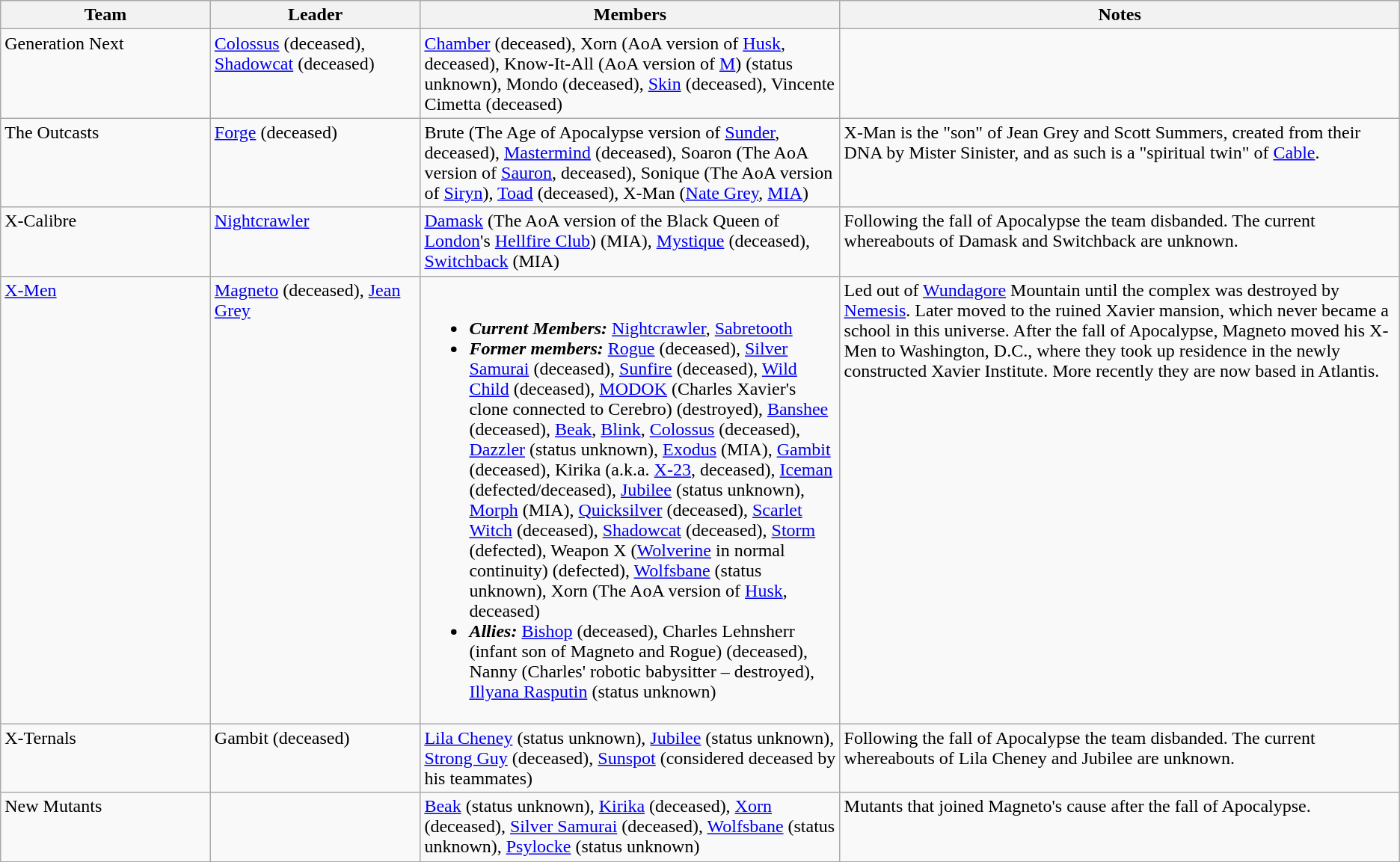<table class="wikitable">
<tr valign="top">
<th style="width:15%;">Team</th>
<th style="width:15%;">Leader</th>
<th style="width:30%;">Members</th>
<th style="width:40%;">Notes</th>
</tr>
<tr valign="top">
<td>Generation Next</td>
<td><a href='#'>Colossus</a> (deceased), <a href='#'>Shadowcat</a> (deceased)</td>
<td><a href='#'>Chamber</a> (deceased), Xorn (AoA version of <a href='#'>Husk</a>, deceased), Know-It-All (AoA version of <a href='#'>M</a>) (status unknown), Mondo (deceased), <a href='#'>Skin</a> (deceased), Vincente Cimetta (deceased)</td>
<td></td>
</tr>
<tr valign="top">
<td>The Outcasts</td>
<td><a href='#'>Forge</a> (deceased)</td>
<td>Brute (The Age of Apocalypse version of <a href='#'>Sunder</a>, deceased), <a href='#'>Mastermind</a> (deceased), Soaron (The AoA version of <a href='#'>Sauron</a>, deceased), Sonique (The AoA version of <a href='#'>Siryn</a>), <a href='#'>Toad</a> (deceased), X-Man (<a href='#'>Nate Grey</a>, <a href='#'>MIA</a>)</td>
<td>X-Man is the "son" of Jean Grey and Scott Summers, created from their DNA by Mister Sinister, and as such is a "spiritual twin" of <a href='#'>Cable</a>.</td>
</tr>
<tr valign="top">
<td>X-Calibre</td>
<td><a href='#'>Nightcrawler</a></td>
<td><a href='#'>Damask</a> (The AoA version of the Black Queen of <a href='#'>London</a>'s <a href='#'>Hellfire Club</a>) (MIA), <a href='#'>Mystique</a> (deceased), <a href='#'>Switchback</a> (MIA)</td>
<td>Following the fall of Apocalypse the team disbanded. The current whereabouts of Damask and Switchback are unknown.</td>
</tr>
<tr valign="top">
<td><a href='#'>X-Men</a></td>
<td><a href='#'>Magneto</a> (deceased), <a href='#'>Jean Grey</a></td>
<td><br><ul><li><strong><em>Current Members:</em></strong> <a href='#'>Nightcrawler</a>, <a href='#'>Sabretooth</a></li><li><strong><em>Former members:</em></strong> <a href='#'>Rogue</a> (deceased), <a href='#'>Silver Samurai</a> (deceased), <a href='#'>Sunfire</a> (deceased), <a href='#'>Wild Child</a> (deceased), <a href='#'>MODOK</a> (Charles Xavier's clone connected to Cerebro) (destroyed), <a href='#'>Banshee</a> (deceased), <a href='#'>Beak</a>, <a href='#'>Blink</a>, <a href='#'>Colossus</a> (deceased), <a href='#'>Dazzler</a> (status unknown), <a href='#'>Exodus</a> (MIA), <a href='#'>Gambit</a> (deceased), Kirika (a.k.a. <a href='#'>X-23</a>, deceased), <a href='#'>Iceman</a> (defected/deceased), <a href='#'>Jubilee</a> (status unknown), <a href='#'>Morph</a> (MIA), <a href='#'>Quicksilver</a> (deceased), <a href='#'>Scarlet Witch</a> (deceased), <a href='#'>Shadowcat</a> (deceased), <a href='#'>Storm</a> (defected), Weapon X (<a href='#'>Wolverine</a> in normal continuity) (defected), <a href='#'>Wolfsbane</a> (status unknown), Xorn (The AoA version of <a href='#'>Husk</a>, deceased)</li><li><strong><em>Allies:</em></strong> <a href='#'>Bishop</a> (deceased), Charles Lehnsherr (infant son of Magneto and Rogue) (deceased), Nanny (Charles' robotic babysitter – destroyed), <a href='#'>Illyana Rasputin</a> (status unknown)</li></ul></td>
<td>Led out of <a href='#'>Wundagore</a> Mountain until the complex was destroyed by <a href='#'>Nemesis</a>. Later moved to the ruined Xavier mansion, which never became a school in this universe. After the fall of Apocalypse, Magneto moved his X-Men to Washington, D.C., where they took up residence in the newly constructed Xavier Institute. More recently they are now based in Atlantis.</td>
</tr>
<tr valign="top">
<td>X-Ternals</td>
<td>Gambit (deceased)</td>
<td><a href='#'>Lila Cheney</a> (status unknown), <a href='#'>Jubilee</a> (status unknown), <a href='#'>Strong Guy</a> (deceased), <a href='#'>Sunspot</a> (considered deceased by his teammates)</td>
<td>Following the fall of Apocalypse the team disbanded. The current whereabouts of Lila Cheney and Jubilee are unknown.</td>
</tr>
<tr valign="top">
<td>New Mutants</td>
<td></td>
<td><a href='#'>Beak</a> (status unknown), <a href='#'>Kirika</a> (deceased), <a href='#'>Xorn</a> (deceased), <a href='#'>Silver Samurai</a> (deceased), <a href='#'>Wolfsbane</a> (status unknown), <a href='#'>Psylocke</a> (status unknown)</td>
<td>Mutants that joined Magneto's cause after the fall of Apocalypse.</td>
</tr>
</table>
